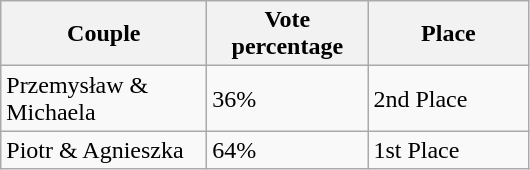<table class="wikitable">
<tr>
<th style="width:130px;">Couple</th>
<th style="width:100px;">Vote percentage</th>
<th style="width:100px;">Place</th>
</tr>
<tr>
<td>Przemysław & Michaela</td>
<td>36%</td>
<td>2nd Place</td>
</tr>
<tr>
<td>Piotr & Agnieszka</td>
<td>64%</td>
<td>1st Place</td>
</tr>
</table>
